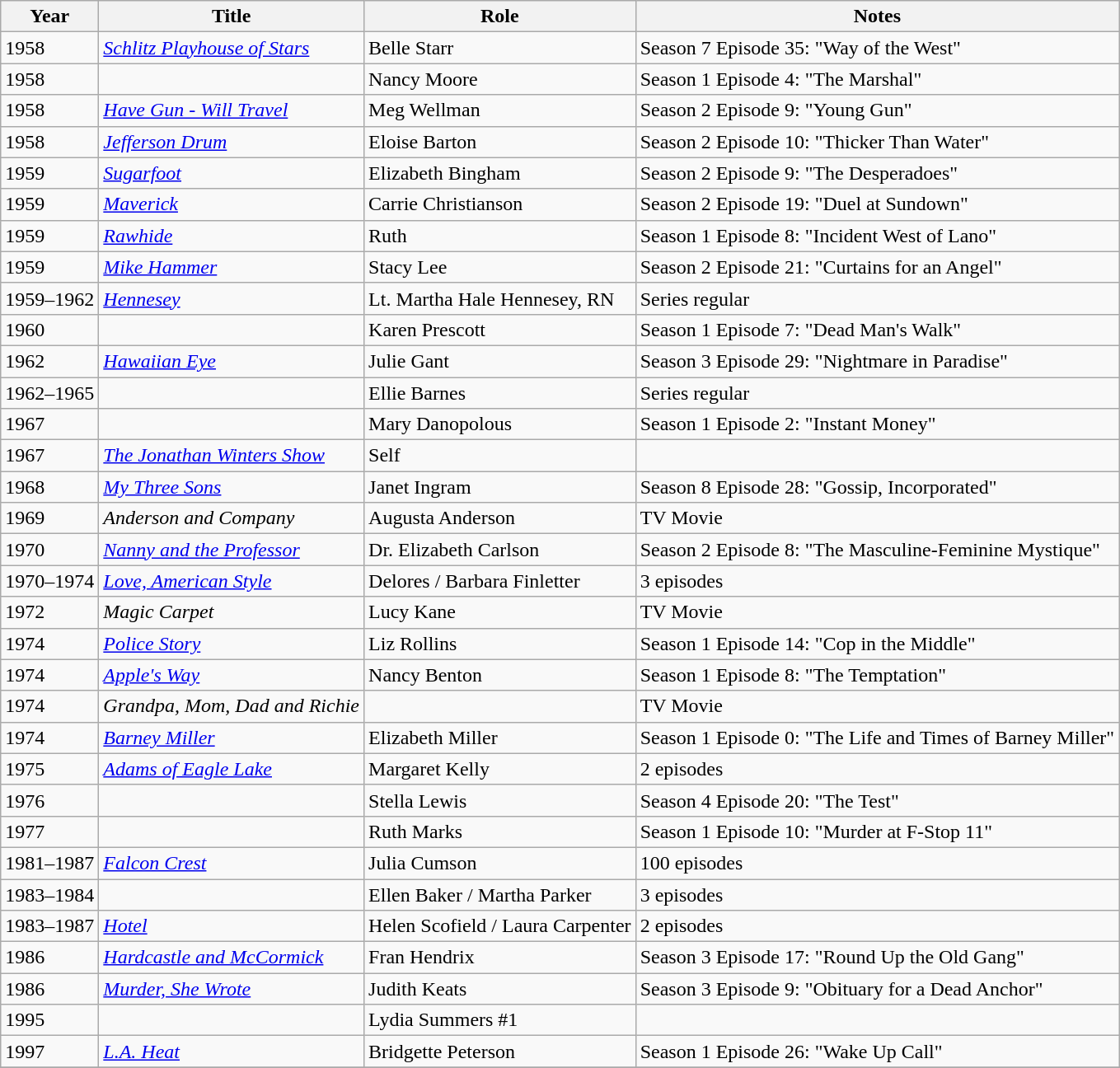<table class="wikitable sortable">
<tr>
<th>Year</th>
<th>Title</th>
<th>Role</th>
<th class="unsortable">Notes</th>
</tr>
<tr>
<td>1958</td>
<td><em><a href='#'>Schlitz Playhouse of Stars</a></em></td>
<td>Belle Starr</td>
<td>Season 7 Episode 35: "Way of the West"</td>
</tr>
<tr>
<td>1958</td>
<td><em></em></td>
<td>Nancy Moore</td>
<td>Season 1 Episode 4: "The Marshal"</td>
</tr>
<tr>
<td>1958</td>
<td><em><a href='#'>Have Gun - Will Travel</a></em></td>
<td>Meg Wellman</td>
<td>Season 2 Episode 9: "Young Gun"</td>
</tr>
<tr>
<td>1958</td>
<td><em><a href='#'>Jefferson Drum</a></em></td>
<td>Eloise Barton</td>
<td>Season 2 Episode 10: "Thicker Than Water"</td>
</tr>
<tr>
<td>1959</td>
<td><em><a href='#'>Sugarfoot</a></em></td>
<td>Elizabeth Bingham</td>
<td>Season 2 Episode 9: "The Desperadoes"</td>
</tr>
<tr>
<td>1959</td>
<td><em><a href='#'>Maverick</a></em></td>
<td>Carrie Christianson</td>
<td>Season 2 Episode 19: "Duel at Sundown"</td>
</tr>
<tr>
<td>1959</td>
<td><em><a href='#'>Rawhide</a></em></td>
<td>Ruth</td>
<td>Season 1 Episode 8: "Incident West of Lano"</td>
</tr>
<tr>
<td>1959</td>
<td><em><a href='#'>Mike Hammer</a></em></td>
<td>Stacy Lee</td>
<td>Season 2 Episode 21: "Curtains for an Angel"</td>
</tr>
<tr>
<td>1959–1962</td>
<td><em><a href='#'>Hennesey</a></em></td>
<td>Lt. Martha Hale Hennesey, RN</td>
<td>Series regular</td>
</tr>
<tr>
<td>1960</td>
<td><em></em></td>
<td>Karen Prescott</td>
<td>Season 1 Episode 7: "Dead Man's Walk"</td>
</tr>
<tr>
<td>1962</td>
<td><em><a href='#'>Hawaiian Eye</a></em></td>
<td>Julie Gant</td>
<td>Season 3 Episode 29: "Nightmare in Paradise"</td>
</tr>
<tr>
<td>1962–1965</td>
<td><em></em></td>
<td>Ellie Barnes</td>
<td>Series regular</td>
</tr>
<tr>
<td>1967</td>
<td><em></em></td>
<td>Mary Danopolous</td>
<td>Season 1 Episode 2: "Instant Money"</td>
</tr>
<tr>
<td>1967</td>
<td><em><a href='#'>The Jonathan Winters Show</a></em></td>
<td>Self</td>
<td></td>
</tr>
<tr>
<td>1968</td>
<td><em><a href='#'>My Three Sons</a></em></td>
<td>Janet Ingram</td>
<td>Season 8 Episode 28: "Gossip, Incorporated"</td>
</tr>
<tr>
<td>1969</td>
<td><em>Anderson and Company</em></td>
<td>Augusta Anderson</td>
<td>TV Movie</td>
</tr>
<tr>
<td>1970</td>
<td><em><a href='#'>Nanny and the Professor</a></em></td>
<td>Dr. Elizabeth Carlson</td>
<td>Season 2 Episode 8: "The Masculine-Feminine Mystique"</td>
</tr>
<tr>
<td>1970–1974</td>
<td><em><a href='#'>Love, American Style</a></em></td>
<td>Delores / Barbara Finletter</td>
<td>3 episodes</td>
</tr>
<tr>
<td>1972</td>
<td><em>Magic Carpet</em></td>
<td>Lucy Kane</td>
<td>TV Movie</td>
</tr>
<tr>
<td>1974</td>
<td><em><a href='#'>Police Story</a></em></td>
<td>Liz Rollins</td>
<td>Season 1 Episode 14: "Cop in the Middle"</td>
</tr>
<tr>
<td>1974</td>
<td><em><a href='#'>Apple's Way</a></em></td>
<td>Nancy Benton</td>
<td>Season 1 Episode 8: "The Temptation"</td>
</tr>
<tr>
<td>1974</td>
<td><em>Grandpa, Mom, Dad and Richie</em></td>
<td></td>
<td>TV Movie</td>
</tr>
<tr>
<td>1974</td>
<td><em><a href='#'>Barney Miller</a></em></td>
<td>Elizabeth Miller</td>
<td>Season 1 Episode 0: "The Life and Times of Barney Miller"</td>
</tr>
<tr>
<td>1975</td>
<td><em><a href='#'>Adams of Eagle Lake</a></em></td>
<td>Margaret Kelly</td>
<td>2 episodes</td>
</tr>
<tr>
<td>1976</td>
<td><em></em></td>
<td>Stella Lewis</td>
<td>Season 4 Episode 20: "The Test"</td>
</tr>
<tr>
<td>1977</td>
<td><em></em></td>
<td>Ruth Marks</td>
<td>Season 1 Episode 10: "Murder at F-Stop 11"</td>
</tr>
<tr>
<td>1981–1987</td>
<td><em><a href='#'>Falcon Crest</a></em></td>
<td>Julia Cumson</td>
<td>100 episodes</td>
</tr>
<tr>
<td>1983–1984</td>
<td><em></em></td>
<td>Ellen Baker / Martha Parker</td>
<td>3 episodes</td>
</tr>
<tr>
<td>1983–1987</td>
<td><em><a href='#'>Hotel</a></em></td>
<td>Helen Scofield / Laura Carpenter</td>
<td>2 episodes</td>
</tr>
<tr>
<td>1986</td>
<td><em><a href='#'>Hardcastle and McCormick</a></em></td>
<td>Fran Hendrix</td>
<td>Season 3 Episode 17: "Round Up the Old Gang"</td>
</tr>
<tr>
<td>1986</td>
<td><em><a href='#'>Murder, She Wrote</a></em></td>
<td>Judith Keats</td>
<td>Season 3 Episode 9: "Obituary for a Dead Anchor"</td>
</tr>
<tr>
<td>1995</td>
<td><em></em></td>
<td>Lydia Summers #1</td>
<td></td>
</tr>
<tr>
<td>1997</td>
<td><em><a href='#'>L.A. Heat</a></em></td>
<td>Bridgette Peterson</td>
<td>Season 1 Episode 26: "Wake Up Call"</td>
</tr>
<tr>
</tr>
</table>
